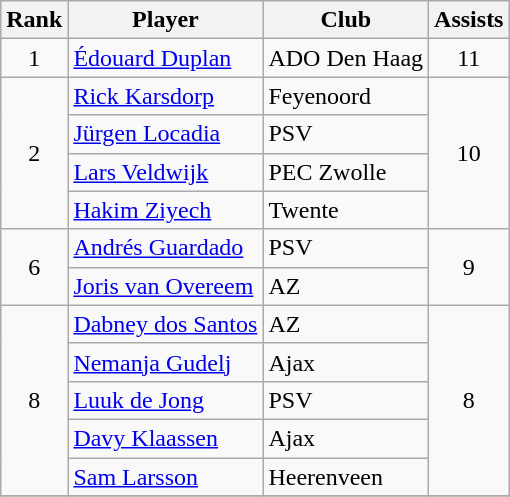<table class=wikitable style=text-align:center>
<tr>
<th>Rank</th>
<th>Player</th>
<th>Club</th>
<th>Assists</th>
</tr>
<tr>
<td>1</td>
<td align=left> <a href='#'>Édouard Duplan</a></td>
<td align=left>ADO Den Haag</td>
<td>11</td>
</tr>
<tr>
<td rowspan=4>2</td>
<td align=left> <a href='#'>Rick Karsdorp</a></td>
<td align=left>Feyenoord</td>
<td rowspan=4>10</td>
</tr>
<tr>
<td align=left> <a href='#'>Jürgen Locadia</a></td>
<td align=left>PSV</td>
</tr>
<tr>
<td align=left> <a href='#'>Lars Veldwijk</a></td>
<td align=left>PEC Zwolle</td>
</tr>
<tr>
<td align=left> <a href='#'>Hakim Ziyech</a></td>
<td align=left>Twente</td>
</tr>
<tr>
<td rowspan=2>6</td>
<td align=left> <a href='#'>Andrés Guardado</a></td>
<td align=left>PSV</td>
<td rowspan=2>9</td>
</tr>
<tr>
<td align=left> <a href='#'>Joris van Overeem</a></td>
<td align=left>AZ</td>
</tr>
<tr>
<td rowspan=5>8</td>
<td align=left> <a href='#'>Dabney dos Santos</a></td>
<td align=left>AZ</td>
<td rowspan=5>8</td>
</tr>
<tr>
<td align=left> <a href='#'>Nemanja Gudelj</a></td>
<td align=left>Ajax</td>
</tr>
<tr>
<td align=left> <a href='#'>Luuk de Jong</a></td>
<td align=left>PSV</td>
</tr>
<tr>
<td align=left> <a href='#'>Davy Klaassen</a></td>
<td align=left>Ajax</td>
</tr>
<tr>
<td align=left> <a href='#'>Sam Larsson</a></td>
<td align=left>Heerenveen</td>
</tr>
<tr>
</tr>
</table>
